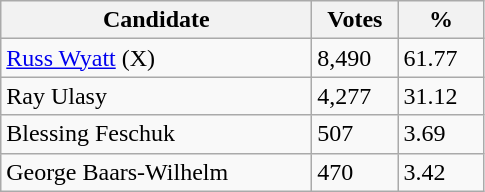<table class="wikitable sortable">
<tr>
<th bgcolor="#DDDDFF" width="200px">Candidate</th>
<th bgcolor="#DDDDFF" width="50px">Votes</th>
<th bgcolor="#DDDDFF" width="50px">%</th>
</tr>
<tr>
<td><a href='#'>Russ Wyatt</a> (X)</td>
<td>8,490</td>
<td>61.77</td>
</tr>
<tr>
<td>Ray Ulasy</td>
<td>4,277</td>
<td>31.12</td>
</tr>
<tr>
<td>Blessing Feschuk</td>
<td>507</td>
<td>3.69</td>
</tr>
<tr>
<td>George Baars-Wilhelm</td>
<td>470</td>
<td>3.42</td>
</tr>
</table>
